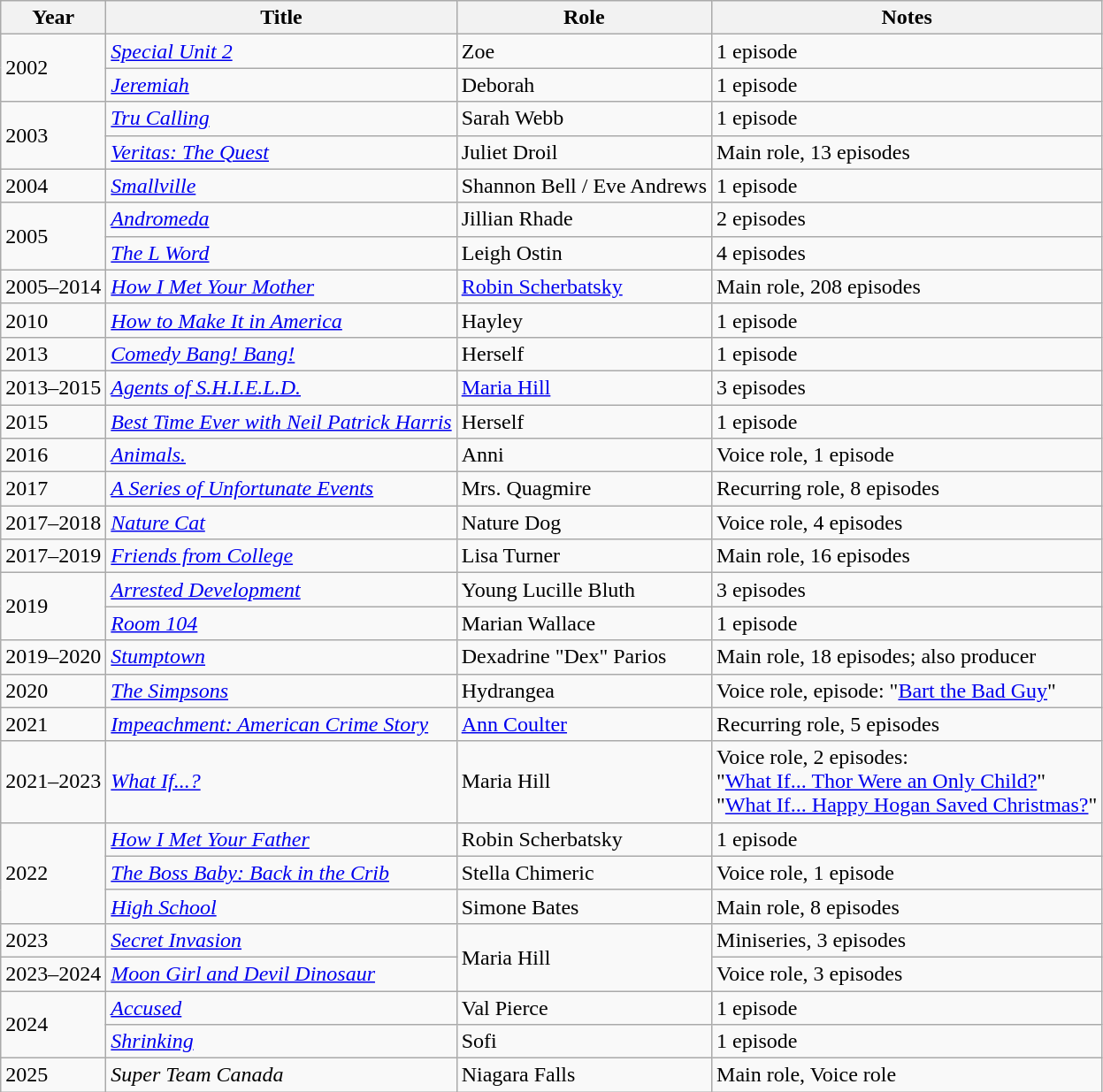<table class="wikitable sortable">
<tr>
<th>Year</th>
<th>Title</th>
<th>Role</th>
<th class="unsortable">Notes</th>
</tr>
<tr>
<td rowspan=2>2002</td>
<td><em><a href='#'>Special Unit 2</a></em></td>
<td>Zoe</td>
<td>1 episode</td>
</tr>
<tr>
<td><em><a href='#'>Jeremiah</a></em></td>
<td>Deborah</td>
<td>1 episode</td>
</tr>
<tr>
<td rowspan=2>2003</td>
<td><em><a href='#'>Tru Calling</a></em></td>
<td>Sarah Webb</td>
<td>1 episode</td>
</tr>
<tr>
<td><em><a href='#'>Veritas: The Quest</a></em></td>
<td>Juliet Droil</td>
<td>Main role, 13 episodes</td>
</tr>
<tr>
<td>2004</td>
<td><em><a href='#'>Smallville</a></em></td>
<td>Shannon Bell / Eve Andrews</td>
<td>1 episode</td>
</tr>
<tr>
<td rowspan=2>2005</td>
<td><em><a href='#'>Andromeda</a></em></td>
<td>Jillian Rhade</td>
<td>2 episodes</td>
</tr>
<tr>
<td data-sort-value="L Word, The"><em><a href='#'>The L Word</a></em></td>
<td>Leigh Ostin</td>
<td>4 episodes</td>
</tr>
<tr>
<td>2005–2014</td>
<td><em><a href='#'>How I Met Your Mother</a></em></td>
<td><a href='#'>Robin Scherbatsky</a></td>
<td>Main role, 208 episodes</td>
</tr>
<tr>
<td>2010</td>
<td><em><a href='#'>How to Make It in America</a></em></td>
<td>Hayley</td>
<td>1 episode</td>
</tr>
<tr>
<td>2013</td>
<td><em><a href='#'>Comedy Bang! Bang!</a></em></td>
<td>Herself</td>
<td>1 episode</td>
</tr>
<tr>
<td>2013–2015</td>
<td><em><a href='#'>Agents of S.H.I.E.L.D.</a></em></td>
<td><a href='#'>Maria Hill</a></td>
<td>3 episodes</td>
</tr>
<tr>
<td>2015</td>
<td><em><a href='#'>Best Time Ever with Neil Patrick Harris</a></em></td>
<td>Herself</td>
<td>1 episode</td>
</tr>
<tr>
<td>2016</td>
<td><em><a href='#'>Animals.</a></em></td>
<td>Anni</td>
<td>Voice role, 1 episode</td>
</tr>
<tr>
<td>2017</td>
<td data-sort-value="Series of Unfortunate Events, A"><em><a href='#'>A Series of Unfortunate Events</a></em></td>
<td>Mrs. Quagmire</td>
<td>Recurring role, 8 episodes</td>
</tr>
<tr>
<td>2017–2018</td>
<td><em><a href='#'>Nature Cat</a></em></td>
<td>Nature Dog</td>
<td>Voice role, 4 episodes</td>
</tr>
<tr>
<td>2017–2019</td>
<td><em><a href='#'>Friends from College</a></em></td>
<td>Lisa Turner</td>
<td>Main role, 16 episodes</td>
</tr>
<tr>
<td rowspan=2>2019</td>
<td><em><a href='#'>Arrested Development</a></em></td>
<td>Young Lucille Bluth</td>
<td>3 episodes</td>
</tr>
<tr>
<td><em><a href='#'>Room 104</a></em></td>
<td>Marian Wallace</td>
<td>1 episode</td>
</tr>
<tr>
<td>2019–2020</td>
<td><em><a href='#'>Stumptown</a></em></td>
<td>Dexadrine "Dex" Parios</td>
<td>Main role, 18 episodes; also producer</td>
</tr>
<tr>
<td>2020</td>
<td data-sort-value="Simpsons, The"><em><a href='#'>The Simpsons</a></em></td>
<td>Hydrangea</td>
<td>Voice role, episode: "<a href='#'>Bart the Bad Guy</a>"</td>
</tr>
<tr>
<td>2021</td>
<td><em><a href='#'>Impeachment: American Crime Story</a></em></td>
<td><a href='#'>Ann Coulter</a></td>
<td>Recurring role, 5 episodes</td>
</tr>
<tr>
<td>2021–2023</td>
<td><em><a href='#'>What If...?</a></em></td>
<td>Maria Hill</td>
<td>Voice role, 2 episodes:<br> "<a href='#'>What If... Thor Were an Only Child?</a>"<br> "<a href='#'>What If... Happy Hogan Saved Christmas?</a>"</td>
</tr>
<tr>
<td rowspan=3>2022</td>
<td><em><a href='#'>How I Met Your Father</a></em></td>
<td>Robin Scherbatsky</td>
<td>1 episode</td>
</tr>
<tr>
<td data-sort-value="Boss Baby: Back in the Crib, The"><em><a href='#'>The Boss Baby: Back in the Crib</a></em></td>
<td>Stella Chimeric</td>
<td>Voice role, 1 episode</td>
</tr>
<tr>
<td><em><a href='#'>High School</a></em></td>
<td>Simone Bates</td>
<td>Main role, 8 episodes</td>
</tr>
<tr>
<td>2023</td>
<td><em><a href='#'>Secret Invasion</a></em></td>
<td rowspan="2">Maria Hill</td>
<td>Miniseries, 3 episodes</td>
</tr>
<tr>
<td>2023–2024</td>
<td><em><a href='#'>Moon Girl and Devil Dinosaur</a></em></td>
<td>Voice role, 3 episodes</td>
</tr>
<tr>
<td rowspan=2>2024</td>
<td><em><a href='#'>Accused</a></em></td>
<td>Val Pierce</td>
<td>1 episode</td>
</tr>
<tr>
<td><em><a href='#'>Shrinking</a></em></td>
<td>Sofi</td>
<td>1 episode</td>
</tr>
<tr>
<td>2025</td>
<td><em>Super Team Canada</em></td>
<td>Niagara Falls</td>
<td>Main role, Voice role</td>
</tr>
</table>
